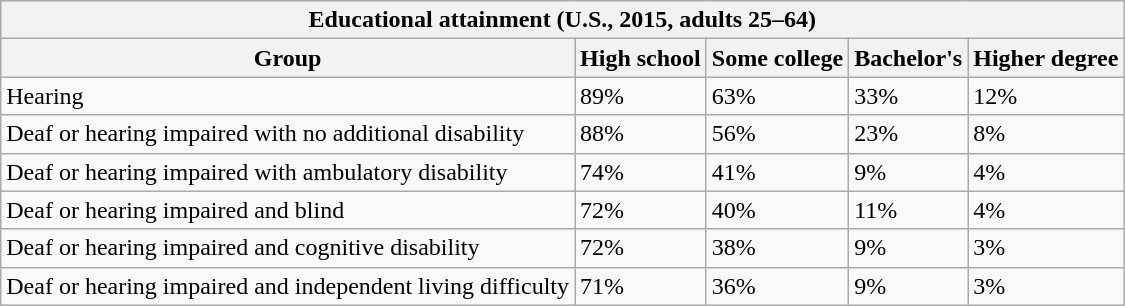<table class=wikitable>
<tr>
<th colspan=5>Educational attainment (U.S., 2015, adults 25–64)</th>
</tr>
<tr>
<th>Group</th>
<th>High school</th>
<th>Some college</th>
<th>Bachelor's</th>
<th>Higher degree</th>
</tr>
<tr>
<td>Hearing</td>
<td>89%</td>
<td>63%</td>
<td>33%</td>
<td>12%</td>
</tr>
<tr>
<td>Deaf or hearing impaired with no additional disability</td>
<td>88%</td>
<td>56%</td>
<td>23%</td>
<td>8%</td>
</tr>
<tr>
<td>Deaf or hearing impaired with ambulatory disability</td>
<td>74%</td>
<td>41%</td>
<td>9%</td>
<td>4%</td>
</tr>
<tr>
<td>Deaf or hearing impaired and blind</td>
<td>72%</td>
<td>40%</td>
<td>11%</td>
<td>4%</td>
</tr>
<tr>
<td>Deaf or hearing impaired and cognitive disability</td>
<td>72%</td>
<td>38%</td>
<td>9%</td>
<td>3%</td>
</tr>
<tr>
<td>Deaf or hearing impaired and independent living difficulty</td>
<td>71%</td>
<td>36%</td>
<td>9%</td>
<td>3%</td>
</tr>
</table>
